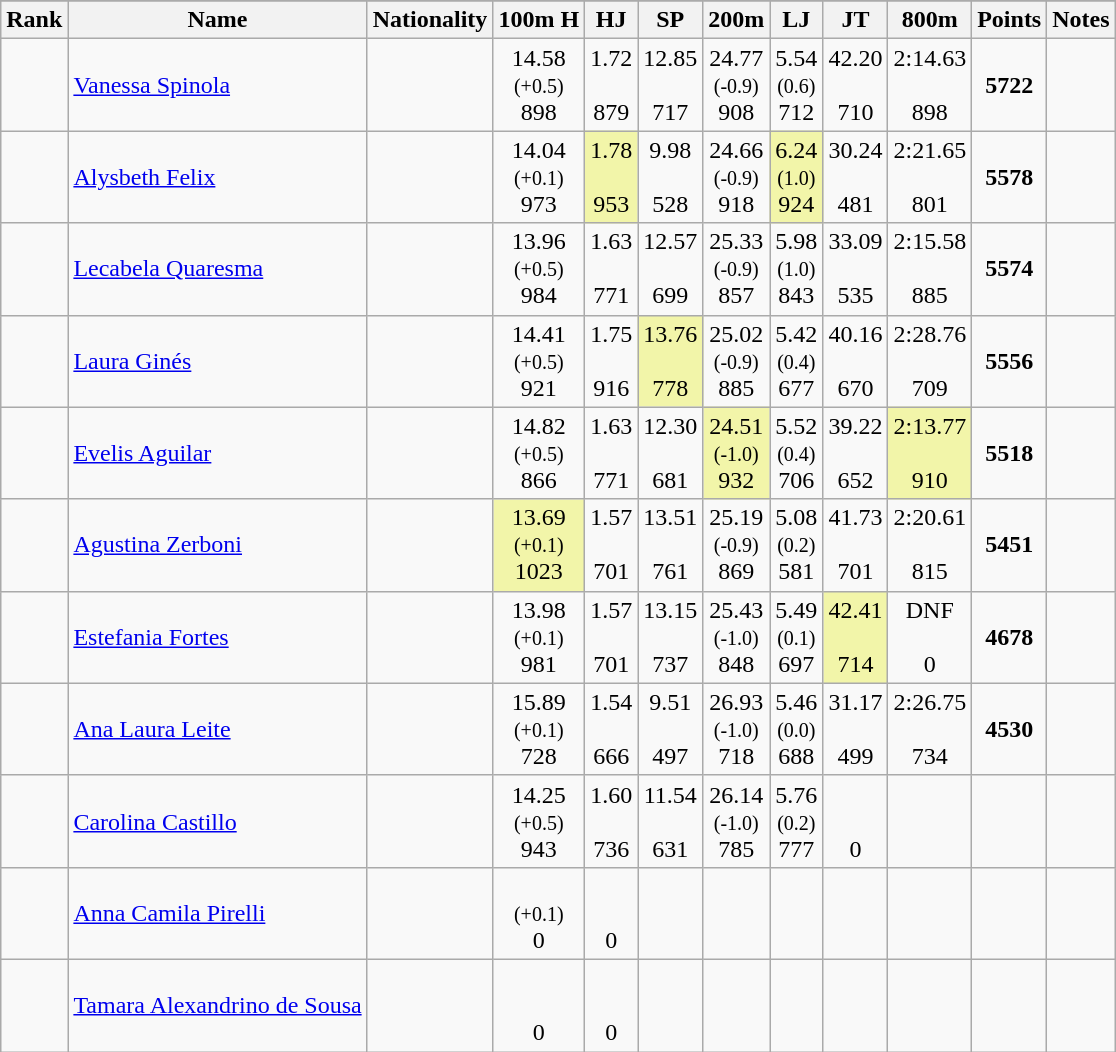<table class="wikitable sortable" style="text-align:center">
<tr>
</tr>
<tr>
<th>Rank</th>
<th>Name</th>
<th>Nationality</th>
<th>100m H</th>
<th>HJ</th>
<th>SP</th>
<th>200m</th>
<th>LJ</th>
<th>JT</th>
<th>800m</th>
<th>Points</th>
<th>Notes</th>
</tr>
<tr>
<td></td>
<td align=left><a href='#'>Vanessa Spinola</a></td>
<td align=left></td>
<td>14.58<br><small>(+0.5)</small><br>898</td>
<td>1.72<br><br>879</td>
<td>12.85<br><br>717</td>
<td>24.77<br><small>(-0.9)</small><br>908</td>
<td>5.54<br><small>(0.6)</small><br>712</td>
<td>42.20<br><br>710</td>
<td>2:14.63<br><br>898</td>
<td><strong>5722</strong></td>
<td></td>
</tr>
<tr>
<td></td>
<td align=left><a href='#'>Alysbeth Felix</a></td>
<td align=left></td>
<td>14.04<br><small>(+0.1)</small><br>973</td>
<td bgcolor=#F2F5A9>1.78<br><br>953</td>
<td>9.98<br><br>528</td>
<td>24.66<br><small>(-0.9)</small><br>918</td>
<td bgcolor=#F2F5A9>6.24<br><small>(1.0)</small><br>924</td>
<td>30.24<br><br>481</td>
<td>2:21.65<br><br>801</td>
<td><strong>5578</strong></td>
<td><strong></strong></td>
</tr>
<tr>
<td></td>
<td align=left><a href='#'>Lecabela Quaresma</a></td>
<td align=left></td>
<td>13.96<br><small>(+0.5)</small><br>984</td>
<td>1.63<br><br>771</td>
<td>12.57<br><br>699</td>
<td>25.33<br><small>(-0.9)</small><br>857</td>
<td>5.98<br><small>(1.0)</small><br>843</td>
<td>33.09<br><br>535</td>
<td>2:15.58<br><br>885</td>
<td><strong>5574</strong></td>
<td></td>
</tr>
<tr>
<td></td>
<td align=left><a href='#'>Laura Ginés</a></td>
<td align=left></td>
<td>14.41<br><small>(+0.5)</small><br>921</td>
<td>1.75<br><br>916</td>
<td bgcolor=#F2F5A9>13.76<br><br>778</td>
<td>25.02<br><small>(-0.9)</small><br>885</td>
<td>5.42<br><small>(0.4)</small><br>677</td>
<td>40.16<br><br>670</td>
<td>2:28.76<br><br>709</td>
<td><strong>5556</strong></td>
<td></td>
</tr>
<tr>
<td></td>
<td align=left><a href='#'>Evelis Aguilar</a></td>
<td align=left></td>
<td>14.82<br><small>(+0.5)</small><br>866</td>
<td>1.63<br><br>771</td>
<td>12.30<br><br>681</td>
<td bgcolor=#F2F5A9>24.51<br><small>(-1.0)</small><br>932</td>
<td>5.52<br><small>(0.4)</small><br>706</td>
<td>39.22<br><br>652</td>
<td bgcolor=#F2F5A9>2:13.77<br><br>910</td>
<td><strong>5518</strong></td>
<td></td>
</tr>
<tr>
<td></td>
<td align=left><a href='#'>Agustina Zerboni</a></td>
<td align=left></td>
<td bgcolor=#F2F5A9>13.69<br><small>(+0.1)</small><br>1023</td>
<td>1.57<br><br>701</td>
<td>13.51<br><br>761</td>
<td>25.19<br><small>(-0.9)</small><br>869</td>
<td>5.08<br><small>(0.2)</small><br>581</td>
<td>41.73<br><br>701</td>
<td>2:20.61<br><br>815</td>
<td><strong>5451</strong></td>
<td></td>
</tr>
<tr>
<td></td>
<td align=left><a href='#'>Estefania Fortes</a></td>
<td align=left></td>
<td>13.98<br><small>(+0.1)</small><br>981</td>
<td>1.57<br><br>701</td>
<td>13.15<br><br>737</td>
<td>25.43<br><small>(-1.0)</small><br>848</td>
<td>5.49<br><small>(0.1)</small><br>697</td>
<td bgcolor=#F2F5A9>42.41<br><br>714</td>
<td>DNF<br><br>0</td>
<td><strong>4678</strong></td>
<td></td>
</tr>
<tr>
<td></td>
<td align=left><a href='#'>Ana Laura Leite</a></td>
<td align=left></td>
<td>15.89<br><small>(+0.1)</small><br>728</td>
<td>1.54<br><br>666</td>
<td>9.51<br><br>497</td>
<td>26.93<br><small>(-1.0)</small><br>718</td>
<td>5.46<br><small>(0.0)</small><br>688</td>
<td>31.17<br><br>499</td>
<td>2:26.75<br><br>734</td>
<td><strong>4530</strong></td>
<td></td>
</tr>
<tr>
<td></td>
<td align=left><a href='#'>Carolina Castillo</a></td>
<td align=left></td>
<td>14.25<br><small>(+0.5)</small><br>943</td>
<td>1.60<br><br>736</td>
<td>11.54<br><br>631</td>
<td>26.14<br><small>(-1.0)</small><br>785</td>
<td>5.76<br><small>(0.2)</small><br>777</td>
<td><br><br>0</td>
<td></td>
<td><strong></strong></td>
<td></td>
</tr>
<tr>
<td></td>
<td align=left><a href='#'>Anna Camila Pirelli</a></td>
<td align=left></td>
<td><br><small>(+0.1)</small><br>0</td>
<td><br><br>0</td>
<td></td>
<td></td>
<td></td>
<td></td>
<td></td>
<td><strong></strong></td>
<td></td>
</tr>
<tr>
<td></td>
<td align=left><a href='#'>Tamara Alexandrino de Sousa</a></td>
<td align=left></td>
<td><br><br>0</td>
<td><br><br>0</td>
<td></td>
<td></td>
<td></td>
<td></td>
<td></td>
<td><strong></strong></td>
<td></td>
</tr>
</table>
